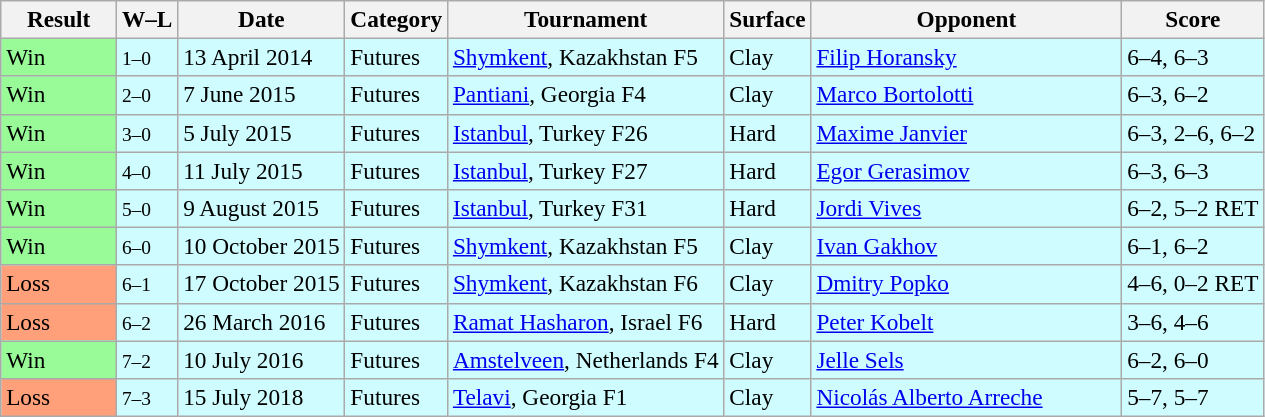<table class=wikitable style=font-size:97%>
<tr>
<th width=70>Result</th>
<th class="unsortable">W–L</th>
<th>Date</th>
<th>Category</th>
<th>Tournament</th>
<th>Surface</th>
<th width=200>Opponent</th>
<th>Score</th>
</tr>
<tr bgcolor=CFFCFF>
<td bgcolor=98FB98>Win</td>
<td><small>1–0</small></td>
<td>13 April 2014</td>
<td>Futures</td>
<td><a href='#'>Shymkent</a>, Kazakhstan F5</td>
<td>Clay</td>
<td> <a href='#'>Filip Horansky</a></td>
<td>6–4, 6–3</td>
</tr>
<tr bgcolor=CFFCFF>
<td bgcolor=98FB98>Win</td>
<td><small>2–0</small></td>
<td>7 June 2015</td>
<td>Futures</td>
<td><a href='#'>Pantiani</a>, Georgia F4</td>
<td>Clay</td>
<td> <a href='#'>Marco Bortolotti</a></td>
<td>6–3, 6–2</td>
</tr>
<tr bgcolor=CFFCFF>
<td bgcolor=98FB98>Win</td>
<td><small>3–0</small></td>
<td>5 July 2015</td>
<td>Futures</td>
<td><a href='#'>Istanbul</a>, Turkey F26</td>
<td>Hard</td>
<td> <a href='#'>Maxime Janvier</a></td>
<td>6–3, 2–6, 6–2</td>
</tr>
<tr bgcolor=CFFCFF>
<td bgcolor=98FB98>Win</td>
<td><small>4–0</small></td>
<td>11 July 2015</td>
<td>Futures</td>
<td><a href='#'>Istanbul</a>, Turkey F27</td>
<td>Hard</td>
<td> <a href='#'>Egor Gerasimov</a></td>
<td>6–3, 6–3</td>
</tr>
<tr bgcolor=CFFCFF>
<td bgcolor=98FB98>Win</td>
<td><small>5–0</small></td>
<td>9 August 2015</td>
<td>Futures</td>
<td><a href='#'>Istanbul</a>, Turkey F31</td>
<td>Hard</td>
<td> <a href='#'>Jordi Vives</a></td>
<td>6–2, 5–2 RET</td>
</tr>
<tr bgcolor=CFFCFF>
<td bgcolor=98FB98>Win</td>
<td><small>6–0</small></td>
<td>10 October 2015</td>
<td>Futures</td>
<td><a href='#'>Shymkent</a>, Kazakhstan F5</td>
<td>Clay</td>
<td> <a href='#'>Ivan Gakhov</a></td>
<td>6–1, 6–2</td>
</tr>
<tr bgcolor=CFFCFF>
<td bgcolor=FFA07A>Loss</td>
<td><small>6–1</small></td>
<td>17 October 2015</td>
<td>Futures</td>
<td><a href='#'>Shymkent</a>, Kazakhstan F6</td>
<td>Clay</td>
<td> <a href='#'>Dmitry Popko</a></td>
<td>4–6, 0–2 RET</td>
</tr>
<tr bgcolor=CFFCFF>
<td bgcolor=FFA07A>Loss</td>
<td><small>6–2</small></td>
<td>26 March 2016</td>
<td>Futures</td>
<td><a href='#'>Ramat Hasharon</a>, Israel F6</td>
<td>Hard</td>
<td> <a href='#'>Peter Kobelt</a></td>
<td>3–6, 4–6</td>
</tr>
<tr bgcolor=CFFCFF>
<td bgcolor=98FB98>Win</td>
<td><small>7–2</small></td>
<td>10 July 2016</td>
<td>Futures</td>
<td><a href='#'>Amstelveen</a>, Netherlands F4</td>
<td>Clay</td>
<td> <a href='#'>Jelle Sels</a></td>
<td>6–2, 6–0</td>
</tr>
<tr bgcolor=CFFCFF>
<td bgcolor=FFA07A>Loss</td>
<td><small>7–3</small></td>
<td>15 July 2018</td>
<td>Futures</td>
<td><a href='#'>Telavi</a>, Georgia F1</td>
<td>Clay</td>
<td> <a href='#'>Nicolás Alberto Arreche</a></td>
<td>5–7, 5–7</td>
</tr>
</table>
